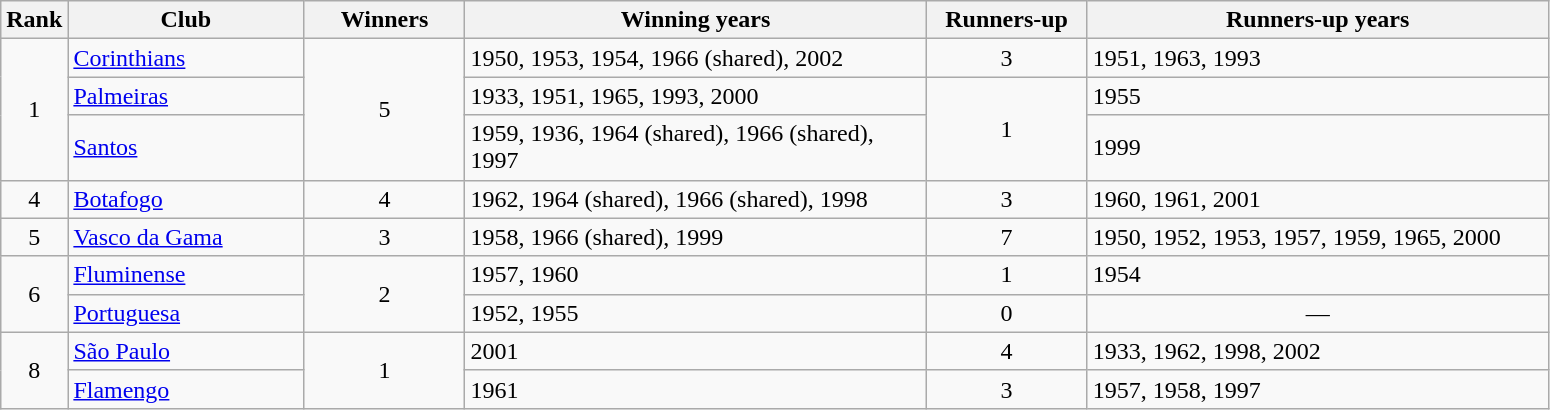<table class="wikitable sortable">
<tr>
<th>Rank</th>
<th style="width:150px">Club</th>
<th style="width:100px">Winners</th>
<th style="width:300px">Winning years</th>
<th style="width:100px">Runners-up</th>
<th style="width:300px">Runners-up years</th>
</tr>
<tr>
<td rowspan=3 align=center>1</td>
<td> <a href='#'>Corinthians</a></td>
<td rowspan=3 align=center>5</td>
<td>1950, 1953, 1954, 1966 (shared), 2002</td>
<td align=center>3</td>
<td>1951, 1963, 1993</td>
</tr>
<tr>
<td> <a href='#'>Palmeiras</a></td>
<td>1933, 1951, 1965, 1993, 2000</td>
<td rowspan=2 align=center>1</td>
<td>1955</td>
</tr>
<tr>
<td> <a href='#'>Santos</a></td>
<td>1959, 1936, 1964 (shared), 1966 (shared), 1997</td>
<td>1999</td>
</tr>
<tr>
<td align=center>4</td>
<td> <a href='#'>Botafogo</a></td>
<td align=center>4</td>
<td>1962, 1964 (shared), 1966 (shared), 1998</td>
<td align=center>3</td>
<td>1960, 1961, 2001</td>
</tr>
<tr>
<td align=center>5</td>
<td> <a href='#'>Vasco da Gama</a></td>
<td align=center>3</td>
<td>1958, 1966 (shared), 1999</td>
<td align=center>7</td>
<td>1950, 1952, 1953, 1957, 1959, 1965, 2000</td>
</tr>
<tr>
<td rowspan=2 align=center>6</td>
<td> <a href='#'>Fluminense</a></td>
<td rowspan=2 align=center>2</td>
<td>1957, 1960</td>
<td align=center>1</td>
<td>1954</td>
</tr>
<tr>
<td> <a href='#'>Portuguesa</a></td>
<td>1952, 1955</td>
<td align=center>0</td>
<td align=center>—</td>
</tr>
<tr>
<td rowspan=2 align=center>8</td>
<td> <a href='#'>São Paulo</a></td>
<td rowspan=2 align=center>1</td>
<td>2001</td>
<td align=center>4</td>
<td>1933, 1962, 1998, 2002</td>
</tr>
<tr>
<td> <a href='#'>Flamengo</a></td>
<td>1961</td>
<td align=center>3</td>
<td>1957, 1958, 1997</td>
</tr>
</table>
